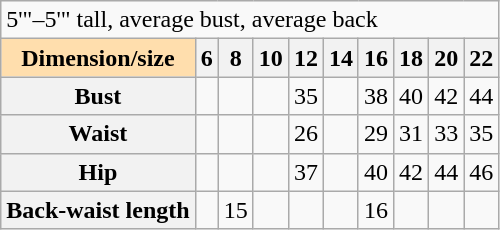<table class="wikitable">
<tr>
<td colspan="11">5'"–5'" tall, average bust, average back</td>
</tr>
<tr>
<th style="background:#ffdead;">Dimension/size</th>
<th>6</th>
<th>8</th>
<th>10</th>
<th>12</th>
<th>14</th>
<th>16</th>
<th>18</th>
<th>20</th>
<th>22</th>
</tr>
<tr>
<th>Bust</th>
<td></td>
<td></td>
<td></td>
<td>35</td>
<td></td>
<td>38</td>
<td>40</td>
<td>42</td>
<td>44</td>
</tr>
<tr>
<th>Waist</th>
<td></td>
<td></td>
<td></td>
<td>26</td>
<td></td>
<td>29</td>
<td>31</td>
<td>33</td>
<td>35</td>
</tr>
<tr>
<th>Hip</th>
<td></td>
<td></td>
<td></td>
<td>37</td>
<td></td>
<td>40</td>
<td>42</td>
<td>44</td>
<td>46</td>
</tr>
<tr>
<th>Back-waist length</th>
<td></td>
<td>15</td>
<td></td>
<td></td>
<td></td>
<td>16</td>
<td></td>
<td></td>
<td></td>
</tr>
</table>
